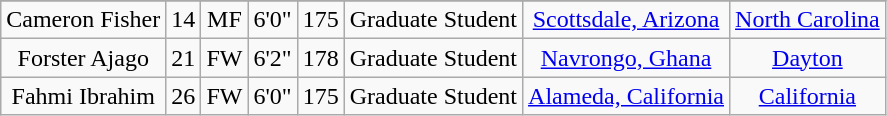<table class="wikitable sortable" border="1" style="text-align:center;">
<tr align=center>
</tr>
<tr>
<td>Cameron Fisher</td>
<td>14</td>
<td>MF</td>
<td>6'0"</td>
<td>175</td>
<td>Graduate Student</td>
<td><a href='#'>Scottsdale, Arizona</a></td>
<td><a href='#'>North Carolina</a></td>
</tr>
<tr>
<td>Forster Ajago</td>
<td>21</td>
<td>FW</td>
<td>6'2"</td>
<td>178</td>
<td>Graduate Student</td>
<td><a href='#'>Navrongo, Ghana</a></td>
<td><a href='#'>Dayton</a></td>
</tr>
<tr>
<td>Fahmi Ibrahim</td>
<td>26</td>
<td>FW</td>
<td>6'0"</td>
<td>175</td>
<td>Graduate Student</td>
<td><a href='#'>Alameda, California</a></td>
<td><a href='#'>California</a></td>
</tr>
</table>
